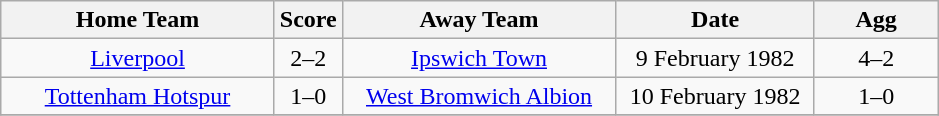<table class="wikitable" style="text-align:center;">
<tr>
<th width=175>Home Team</th>
<th width=20>Score</th>
<th width=175>Away Team</th>
<th width=125>Date</th>
<th width= 75>Agg</th>
</tr>
<tr>
<td><a href='#'>Liverpool</a></td>
<td>2–2</td>
<td><a href='#'>Ipswich Town</a></td>
<td>9 February 1982</td>
<td>4–2</td>
</tr>
<tr>
<td><a href='#'>Tottenham Hotspur</a></td>
<td>1–0</td>
<td><a href='#'>West Bromwich Albion</a></td>
<td>10 February 1982</td>
<td>1–0</td>
</tr>
<tr>
</tr>
</table>
